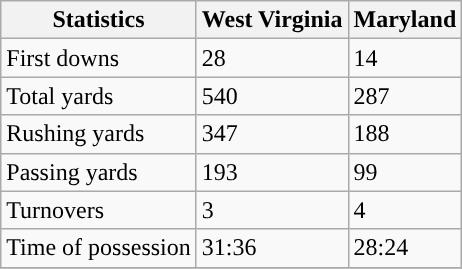<table class="wikitable" style="float: left;">
<tr>
<th>Statistics</th>
<th>West Virginia</th>
<th>Maryland</th>
</tr>
<tr>
<td>First downs</td>
<td>28</td>
<td>14</td>
</tr>
<tr>
<td>Total yards</td>
<td>540</td>
<td>287</td>
</tr>
<tr>
<td>Rushing yards</td>
<td>347</td>
<td>188</td>
</tr>
<tr>
<td>Passing yards</td>
<td>193</td>
<td>99</td>
</tr>
<tr>
<td>Turnovers</td>
<td>3</td>
<td>4</td>
</tr>
<tr>
<td>Time of possession</td>
<td>31:36</td>
<td>28:24</td>
</tr>
<tr>
</tr>
</table>
